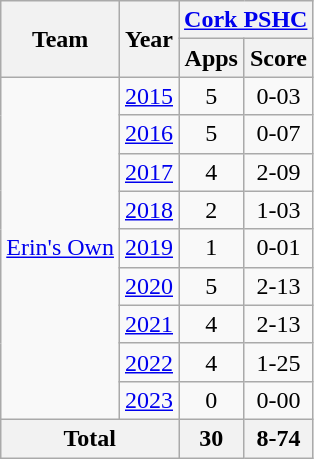<table class="wikitable" style="text-align:center">
<tr>
<th rowspan="2">Team</th>
<th rowspan="2">Year</th>
<th colspan="2"><a href='#'>Cork PSHC</a></th>
</tr>
<tr>
<th>Apps</th>
<th>Score</th>
</tr>
<tr>
<td rowspan="9"><a href='#'>Erin's Own</a></td>
<td><a href='#'>2015</a></td>
<td>5</td>
<td>0-03</td>
</tr>
<tr>
<td><a href='#'>2016</a></td>
<td>5</td>
<td>0-07</td>
</tr>
<tr>
<td><a href='#'>2017</a></td>
<td>4</td>
<td>2-09</td>
</tr>
<tr>
<td><a href='#'>2018</a></td>
<td>2</td>
<td>1-03</td>
</tr>
<tr>
<td><a href='#'>2019</a></td>
<td>1</td>
<td>0-01</td>
</tr>
<tr>
<td><a href='#'>2020</a></td>
<td>5</td>
<td>2-13</td>
</tr>
<tr>
<td><a href='#'>2021</a></td>
<td>4</td>
<td>2-13</td>
</tr>
<tr>
<td><a href='#'>2022</a></td>
<td>4</td>
<td>1-25</td>
</tr>
<tr>
<td><a href='#'>2023</a></td>
<td>0</td>
<td>0-00</td>
</tr>
<tr>
<th colspan="2">Total</th>
<th>30</th>
<th>8-74</th>
</tr>
</table>
